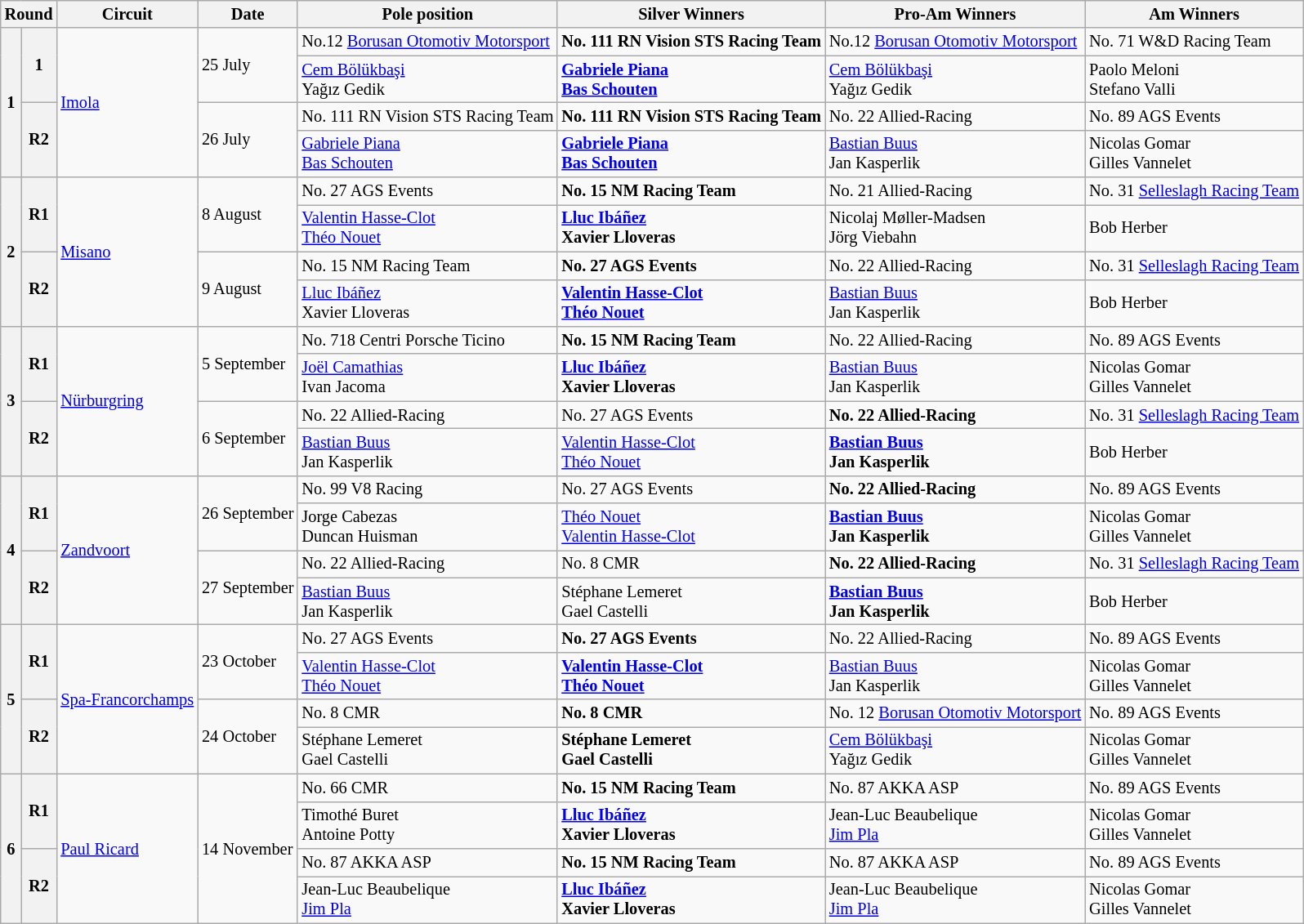<table class="wikitable" style="font-size:85%;">
<tr>
<th colspan=2>Round</th>
<th>Circuit</th>
<th>Date</th>
<th>Pole position</th>
<th>Silver Winners</th>
<th>Pro-Am Winners</th>
<th>Am Winners</th>
</tr>
<tr>
<th rowspan=4>1</th>
<th rowspan=2>1</th>
<td rowspan=4> <a href='#'>Imola</a></td>
<td rowspan=2>25 July</td>
<td> No.12 <a href='#'>Borusan Otomotiv Motorsport</a></td>
<td><strong> No. 111 RN Vision STS Racing Team</strong></td>
<td> No.12 <a href='#'>Borusan Otomotiv Motorsport</a></td>
<td> No. 71 W&D Racing Team</td>
</tr>
<tr>
<td> <a href='#'>Cem Bölükbaşi</a><br> Yağız Gedik</td>
<td><strong> <a href='#'>Gabriele Piana</a><br> <a href='#'>Bas Schouten</a></strong></td>
<td> <a href='#'>Cem Bölükbaşi</a><br> Yağız Gedik</td>
<td> Paolo Meloni<br> Stefano Valli</td>
</tr>
<tr>
<th rowspan=2>R2</th>
<td rowspan=2>26 July</td>
<td> No. 111 RN Vision STS Racing Team</td>
<td><strong> No. 111 RN Vision STS Racing Team</strong></td>
<td> No. 22 Allied-Racing</td>
<td> No. 89 AGS Events</td>
</tr>
<tr>
<td> <a href='#'>Gabriele Piana</a><br> <a href='#'>Bas Schouten</a></td>
<td><strong> <a href='#'>Gabriele Piana</a><br> <a href='#'>Bas Schouten</a></strong></td>
<td> <a href='#'>Bastian Buus</a><br> Jan Kasperlik</td>
<td> Nicolas Gomar<br> Gilles Vannelet</td>
</tr>
<tr>
<th rowspan=4>2</th>
<th rowspan=2>R1</th>
<td rowspan=4> <a href='#'>Misano</a></td>
<td rowspan=2>8 August</td>
<td> No. 27 AGS Events</td>
<td><strong> No. 15 NM Racing Team</strong></td>
<td> No. 21 Allied-Racing</td>
<td> No. 31 <a href='#'>Selleslagh Racing Team</a></td>
</tr>
<tr>
<td> <a href='#'>Valentin Hasse-Clot</a><br> <a href='#'>Théo Nouet</a></td>
<td><strong> <a href='#'>Lluc Ibáñez</a><br> Xavier Lloveras</strong></td>
<td> Nicolaj Møller-Madsen<br> Jörg Viebahn</td>
<td> Bob Herber</td>
</tr>
<tr>
<th rowspan=2>R2</th>
<td rowspan=2>9 August</td>
<td> No. 15 NM Racing Team</td>
<td><strong> No. 27 AGS Events</strong></td>
<td> No. 22 Allied-Racing</td>
<td> No. 31 <a href='#'>Selleslagh Racing Team</a></td>
</tr>
<tr>
<td> <a href='#'>Lluc Ibáñez</a><br> Xavier Lloveras</td>
<td><strong> <a href='#'>Valentin Hasse-Clot</a><br> <a href='#'>Théo Nouet</a></strong></td>
<td> <a href='#'>Bastian Buus</a><br> Jan Kasperlik</td>
<td> Bob Herber</td>
</tr>
<tr>
<th rowspan=4>3</th>
<th rowspan=2>R1</th>
<td rowspan=4> <a href='#'>Nürburgring</a></td>
<td rowspan=2>5 September</td>
<td> No. 718 Centri Porsche Ticino</td>
<td><strong> No. 15 NM Racing Team</strong></td>
<td> No. 22 Allied-Racing</td>
<td> No. 89 AGS Events</td>
</tr>
<tr>
<td> <a href='#'>Joël Camathias</a><br> Ivan Jacoma</td>
<td><strong> <a href='#'>Lluc Ibáñez</a><br> Xavier Lloveras</strong></td>
<td> <a href='#'>Bastian Buus</a><br> Jan Kasperlik</td>
<td> Nicolas Gomar<br> Gilles Vannelet</td>
</tr>
<tr>
<th rowspan=2>R2</th>
<td rowspan=2>6 September</td>
<td> No. 22 Allied-Racing</td>
<td> No. 27 AGS Events</td>
<td><strong> No. 22 Allied-Racing</strong></td>
<td> No. 31 <a href='#'>Selleslagh Racing Team</a></td>
</tr>
<tr>
<td> <a href='#'>Bastian Buus</a><br> Jan Kasperlik</td>
<td> <a href='#'>Valentin Hasse-Clot</a><br> <a href='#'>Théo Nouet</a></td>
<td><strong> <a href='#'>Bastian Buus</a><br> Jan Kasperlik</strong></td>
<td> Bob Herber</td>
</tr>
<tr>
<th rowspan=4>4</th>
<th rowspan=2>R1</th>
<td rowspan=4> <a href='#'>Zandvoort</a></td>
<td rowspan=2>26 September</td>
<td> No. 99 V8 Racing</td>
<td> No. 27 AGS Events</td>
<td><strong> No. 22 Allied-Racing</strong></td>
<td> No. 89 AGS Events</td>
</tr>
<tr>
<td> Jorge Cabezas<br> Duncan Huisman</td>
<td> <a href='#'>Théo Nouet</a><br> <a href='#'>Valentin Hasse-Clot</a></td>
<td><strong> <a href='#'>Bastian Buus</a><br> Jan Kasperlik</strong></td>
<td> Nicolas Gomar<br> Gilles Vannelet</td>
</tr>
<tr>
<th rowspan=2>R2</th>
<td rowspan=2>27 September</td>
<td> No. 22 Allied-Racing</td>
<td> No. 8 CMR</td>
<td><strong> No. 22 Allied-Racing</strong></td>
<td> No. 31 <a href='#'>Selleslagh Racing Team</a></td>
</tr>
<tr>
<td> <a href='#'>Bastian Buus</a><br> Jan Kasperlik</td>
<td> Stéphane Lemeret<br> Gael Castelli</td>
<td><strong> <a href='#'>Bastian Buus</a><br> Jan Kasperlik</strong></td>
<td> Bob Herber</td>
</tr>
<tr>
<th rowspan=4>5</th>
<th rowspan=2>R1</th>
<td rowspan=4> <a href='#'>Spa-Francorchamps</a></td>
<td rowspan=2>23 October</td>
<td> No. 27 AGS Events</td>
<td><strong> No. 27 AGS Events</strong></td>
<td> No. 22 Allied-Racing</td>
<td> No. 89 AGS Events</td>
</tr>
<tr>
<td> <a href='#'>Valentin Hasse-Clot</a><br> <a href='#'>Théo Nouet</a></td>
<td><strong> <a href='#'>Valentin Hasse-Clot</a><br> <a href='#'>Théo Nouet</a></strong></td>
<td> <a href='#'>Bastian Buus</a><br> Jan Kasperlik</td>
<td> Nicolas Gomar<br> Gilles Vannelet</td>
</tr>
<tr>
<th rowspan=2>R2</th>
<td rowspan=2>24 October</td>
<td> No. 8 CMR</td>
<td><strong> No. 8 CMR</strong></td>
<td> No. 12 <a href='#'>Borusan Otomotiv Motorsport</a></td>
<td> No. 89 AGS Events</td>
</tr>
<tr>
<td> Stéphane Lemeret<br> Gael Castelli</td>
<td><strong> Stéphane Lemeret<br> Gael Castelli</strong></td>
<td> <a href='#'>Cem Bölükbaşi</a><br> Yağız Gedik</td>
<td> Nicolas Gomar<br> Gilles Vannelet</td>
</tr>
<tr>
<th rowspan=4>6</th>
<th rowspan=2>R1</th>
<td rowspan=4> <a href='#'>Paul Ricard</a></td>
<td rowspan=4>14 November</td>
<td> No. 66 CMR</td>
<td><strong> No. 15 NM Racing Team</strong></td>
<td> No. 87 AKKA ASP</td>
<td> No. 89 AGS Events</td>
</tr>
<tr>
<td> Timothé Buret<br> Antoine Potty</td>
<td><strong> <a href='#'>Lluc Ibáñez</a><br> Xavier Lloveras</strong></td>
<td> Jean-Luc Beaubelique<br> <a href='#'>Jim Pla</a></td>
<td> Nicolas Gomar<br> Gilles Vannelet</td>
</tr>
<tr>
<th rowspan=2>R2</th>
<td> No. 87 AKKA ASP</td>
<td><strong> No. 15 NM Racing Team</strong></td>
<td> No. 87 AKKA ASP</td>
<td> No. 89 AGS Events</td>
</tr>
<tr>
<td> Jean-Luc Beaubelique<br> <a href='#'>Jim Pla</a></td>
<td><strong> <a href='#'>Lluc Ibáñez</a><br> Xavier Lloveras</strong></td>
<td> Jean-Luc Beaubelique<br> <a href='#'>Jim Pla</a></td>
<td> Nicolas Gomar<br> Gilles Vannelet</td>
</tr>
</table>
